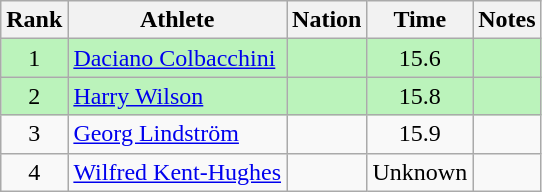<table class="wikitable sortable" style="text-align:center">
<tr>
<th>Rank</th>
<th>Athlete</th>
<th>Nation</th>
<th>Time</th>
<th>Notes</th>
</tr>
<tr bgcolor=bbf3bb>
<td>1</td>
<td align=left><a href='#'>Daciano Colbacchini</a></td>
<td align=left></td>
<td>15.6</td>
<td></td>
</tr>
<tr bgcolor=bbf3bb>
<td>2</td>
<td align=left><a href='#'>Harry Wilson</a></td>
<td align=left></td>
<td>15.8</td>
<td></td>
</tr>
<tr>
<td>3</td>
<td align=left><a href='#'>Georg Lindström</a></td>
<td align=left></td>
<td>15.9</td>
<td></td>
</tr>
<tr>
<td>4</td>
<td align=left><a href='#'>Wilfred Kent-Hughes</a></td>
<td align=left></td>
<td>Unknown</td>
<td></td>
</tr>
</table>
